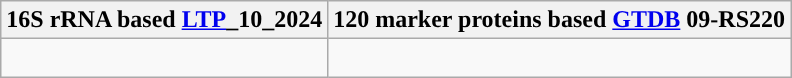<table class="wikitable">
<tr>
<th colspan=1>16S rRNA based <a href='#'>LTP</a>_10_2024</th>
<th colspan=1>120 marker proteins based <a href='#'>GTDB</a> 09-RS220</th>
</tr>
<tr>
<td style="vertical-align:top"><br></td>
<td><br></td>
</tr>
</table>
